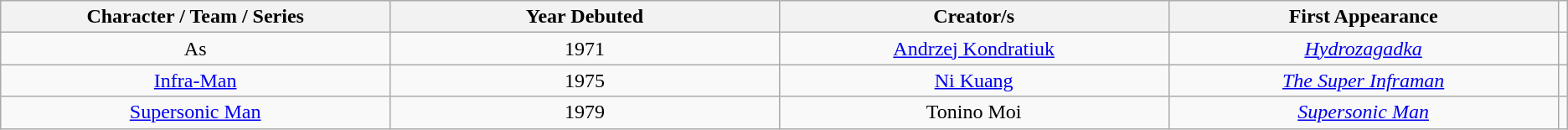<table class="wikitable" style="text-align:center">
<tr>
<th style="width:25%;">Character / Team / Series</th>
<th style="width:25%;">Year Debuted</th>
<th style="width:25%;">Creator/s</th>
<th style="width:25%;">First Appearance</th>
</tr>
<tr>
<td>As</td>
<td>1971</td>
<td><a href='#'>Andrzej Kondratiuk</a></td>
<td><em><a href='#'>Hydrozagadka</a></em></td>
<td></td>
</tr>
<tr>
<td><a href='#'>Infra-Man</a></td>
<td>1975</td>
<td><a href='#'>Ni Kuang</a></td>
<td><em><a href='#'>The Super Inframan</a></em></td>
<td></td>
</tr>
<tr>
<td><a href='#'>Supersonic Man</a></td>
<td>1979</td>
<td>Tonino Moi</td>
<td><em><a href='#'>Supersonic Man</a></em></td>
<td></td>
</tr>
</table>
